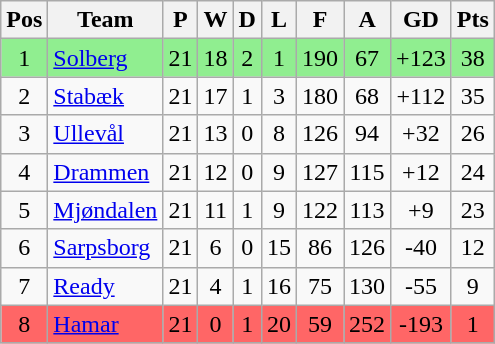<table class="wikitable sortable" style="text-align: center;">
<tr>
<th>Pos</th>
<th>Team</th>
<th>P</th>
<th>W</th>
<th>D</th>
<th>L</th>
<th>F</th>
<th>A</th>
<th>GD</th>
<th>Pts</th>
</tr>
<tr style="background:#90EE90;">
<td>1</td>
<td align="left"><a href='#'>Solberg</a></td>
<td>21</td>
<td>18</td>
<td>2</td>
<td>1</td>
<td>190</td>
<td>67</td>
<td>+123</td>
<td>38</td>
</tr>
<tr>
<td>2</td>
<td align="left"><a href='#'>Stabæk</a></td>
<td>21</td>
<td>17</td>
<td>1</td>
<td>3</td>
<td>180</td>
<td>68</td>
<td>+112</td>
<td>35</td>
</tr>
<tr>
<td>3</td>
<td align="left"><a href='#'>Ullevål</a></td>
<td>21</td>
<td>13</td>
<td>0</td>
<td>8</td>
<td>126</td>
<td>94</td>
<td>+32</td>
<td>26</td>
</tr>
<tr>
<td>4</td>
<td align="left"><a href='#'>Drammen</a></td>
<td>21</td>
<td>12</td>
<td>0</td>
<td>9</td>
<td>127</td>
<td>115</td>
<td>+12</td>
<td>24</td>
</tr>
<tr>
<td>5</td>
<td align="left"><a href='#'>Mjøndalen</a></td>
<td>21</td>
<td>11</td>
<td>1</td>
<td>9</td>
<td>122</td>
<td>113</td>
<td>+9</td>
<td>23</td>
</tr>
<tr>
<td>6</td>
<td align="left"><a href='#'>Sarpsborg</a></td>
<td>21</td>
<td>6</td>
<td>0</td>
<td>15</td>
<td>86</td>
<td>126</td>
<td>-40</td>
<td>12</td>
</tr>
<tr>
<td>7</td>
<td align="left"><a href='#'>Ready</a></td>
<td>21</td>
<td>4</td>
<td>1</td>
<td>16</td>
<td>75</td>
<td>130</td>
<td>-55</td>
<td>9</td>
</tr>
<tr style="background:#FF6666;">
<td>8</td>
<td align="left"><a href='#'>Hamar</a></td>
<td>21</td>
<td>0</td>
<td>1</td>
<td>20</td>
<td>59</td>
<td>252</td>
<td>-193</td>
<td>1</td>
</tr>
</table>
